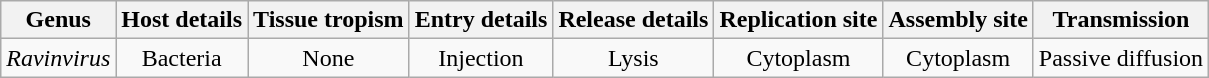<table class="wikitable sortable" style="text-align:center">
<tr>
<th>Genus</th>
<th>Host details</th>
<th>Tissue tropism</th>
<th>Entry details</th>
<th>Release details</th>
<th>Replication site</th>
<th>Assembly site</th>
<th>Transmission</th>
</tr>
<tr>
<td><em>Ravinvirus</em></td>
<td>Bacteria</td>
<td>None</td>
<td>Injection</td>
<td>Lysis</td>
<td>Cytoplasm</td>
<td>Cytoplasm</td>
<td>Passive diffusion</td>
</tr>
</table>
